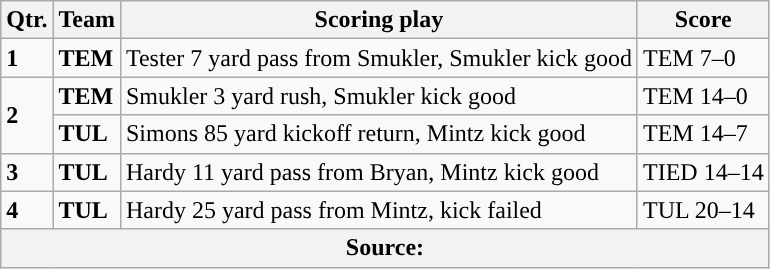<table class="wikitable">
<tr>
<th>Qtr.</th>
<th>Team</th>
<th>Scoring play</th>
<th>Score</th>
</tr>
<tr>
<td><strong>1</strong></td>
<td><strong>TEM</strong></td>
<td>Tester 7 yard pass from Smukler, Smukler kick good</td>
<td>TEM 7–0</td>
</tr>
<tr>
<td rowspan=2><strong>2</strong></td>
<td><strong>TEM</strong></td>
<td>Smukler 3 yard rush, Smukler kick good</td>
<td>TEM 14–0</td>
</tr>
<tr>
<td><strong>TUL</strong></td>
<td>Simons 85 yard kickoff return, Mintz kick good</td>
<td>TEM 14–7</td>
</tr>
<tr>
<td><strong>3</strong></td>
<td><strong>TUL</strong></td>
<td>Hardy 11 yard pass from Bryan, Mintz kick good</td>
<td>TIED 14–14</td>
</tr>
<tr>
<td><strong>4</strong></td>
<td><strong>TUL</strong></td>
<td>Hardy 25 yard pass from Mintz, kick failed</td>
<td>TUL 20–14</td>
</tr>
<tr>
<th colspan=4>Source:</th>
</tr>
</table>
